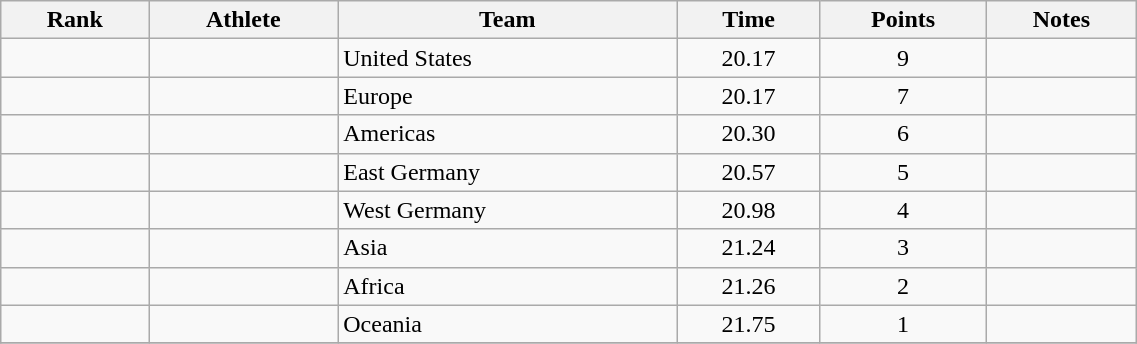<table class="wikitable sortable" style="text-align:center" width="60%">
<tr>
<th>Rank</th>
<th>Athlete</th>
<th>Team</th>
<th>Time</th>
<th>Points</th>
<th>Notes</th>
</tr>
<tr>
<td></td>
<td align="left"></td>
<td align=left>United States</td>
<td>20.17</td>
<td>9</td>
<td></td>
</tr>
<tr>
<td></td>
<td align="left"></td>
<td align=left>Europe</td>
<td>20.17</td>
<td>7</td>
<td></td>
</tr>
<tr>
<td></td>
<td align="left"></td>
<td align=left>Americas</td>
<td>20.30</td>
<td>6</td>
<td></td>
</tr>
<tr>
<td></td>
<td align="left"></td>
<td align=left>East Germany</td>
<td>20.57</td>
<td>5</td>
<td></td>
</tr>
<tr>
<td></td>
<td align="left"></td>
<td align=left>West Germany</td>
<td>20.98</td>
<td>4</td>
<td></td>
</tr>
<tr>
<td></td>
<td align="left"></td>
<td align=left>Asia</td>
<td>21.24</td>
<td>3</td>
<td></td>
</tr>
<tr>
<td></td>
<td align="left"></td>
<td align=left>Africa</td>
<td>21.26</td>
<td>2</td>
<td></td>
</tr>
<tr>
<td></td>
<td align="left"></td>
<td align=left>Oceania</td>
<td>21.75</td>
<td>1</td>
<td></td>
</tr>
<tr>
</tr>
</table>
